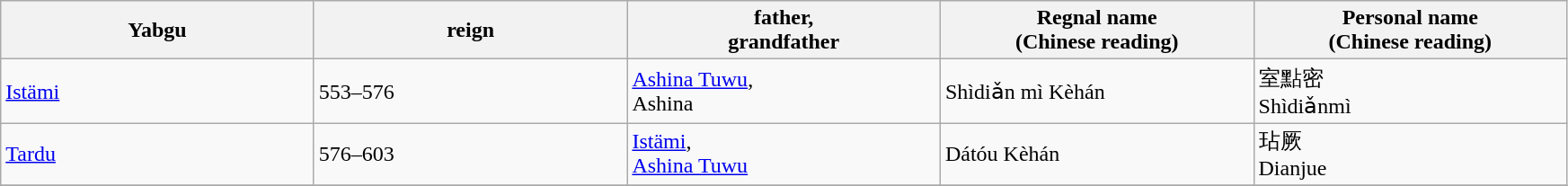<table class="sortable wikitable">
<tr>
<th width="225">Yabgu</th>
<th width="225">reign</th>
<th width="225">father,<br>grandfather</th>
<th width="225">Regnal name<br>(Chinese reading)</th>
<th width="225">Personal name<br>(Chinese reading)</th>
</tr>
<tr>
<td><a href='#'>Istämi</a></td>
<td>553–576</td>
<td><a href='#'>Ashina Tuwu</a>,<br>Ashina</td>
<td>Shìdiǎn mì Kèhán</td>
<td>室點密<br>Shìdiǎnmì</td>
</tr>
<tr>
<td><a href='#'>Tardu</a></td>
<td>576–603</td>
<td><a href='#'>Istämi</a>,<br><a href='#'>Ashina Tuwu</a></td>
<td>Dátóu Kèhán</td>
<td>玷厥<br>Dianjue</td>
</tr>
<tr>
</tr>
</table>
